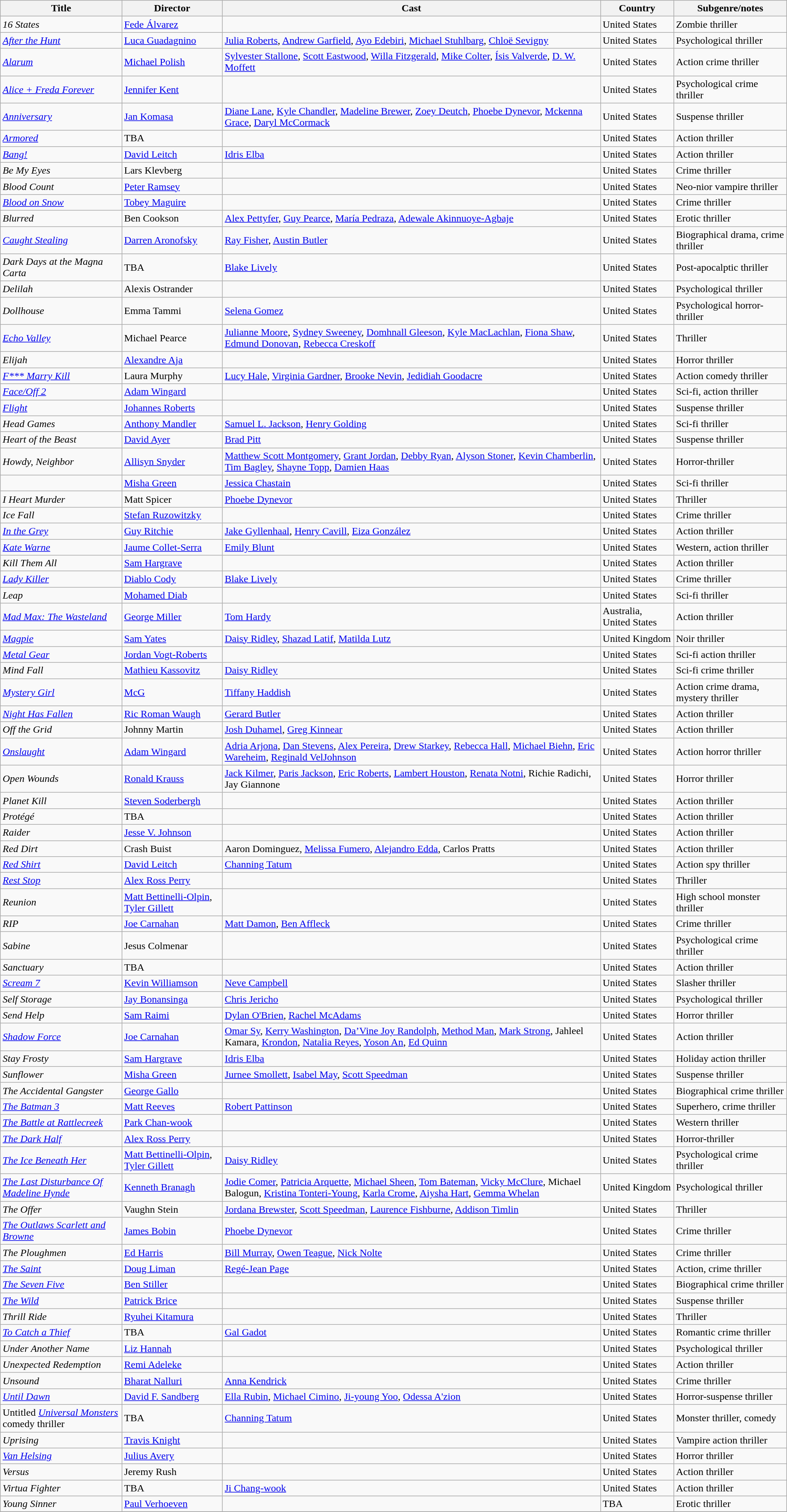<table class="wikitable sortable">
<tr>
<th>Title</th>
<th>Director</th>
<th>Cast</th>
<th>Country</th>
<th>Subgenre/notes</th>
</tr>
<tr>
<td><em>16 States</em></td>
<td><a href='#'>Fede Álvarez</a></td>
<td></td>
<td>United States</td>
<td>Zombie thriller</td>
</tr>
<tr>
<td><em><a href='#'>After the Hunt</a></em></td>
<td><a href='#'>Luca Guadagnino</a></td>
<td><a href='#'>Julia Roberts</a>, <a href='#'>Andrew Garfield</a>, <a href='#'>Ayo Edebiri</a>, <a href='#'>Michael Stuhlbarg</a>, <a href='#'>Chloë Sevigny</a></td>
<td>United States</td>
<td>Psychological thriller</td>
</tr>
<tr>
<td><em><a href='#'>Alarum</a></em></td>
<td><a href='#'>Michael Polish</a></td>
<td><a href='#'>Sylvester Stallone</a>, <a href='#'>Scott Eastwood</a>, <a href='#'>Willa Fitzgerald</a>, <a href='#'>Mike Colter</a>, <a href='#'>Ísis Valverde</a>, <a href='#'>D. W. Moffett</a></td>
<td>United States</td>
<td>Action crime thriller</td>
</tr>
<tr>
<td><em><a href='#'>Alice + Freda Forever</a></em></td>
<td><a href='#'>Jennifer Kent</a></td>
<td></td>
<td>United States</td>
<td>Psychological crime thriller</td>
</tr>
<tr>
<td><em><a href='#'>Anniversary</a></em></td>
<td><a href='#'>Jan Komasa</a></td>
<td><a href='#'>Diane Lane</a>, <a href='#'>Kyle Chandler</a>, <a href='#'>Madeline Brewer</a>, <a href='#'>Zoey Deutch</a>, <a href='#'>Phoebe Dynevor</a>, <a href='#'>Mckenna Grace</a>, <a href='#'>Daryl McCormack</a></td>
<td>United States</td>
<td>Suspense thriller</td>
</tr>
<tr>
<td><em><a href='#'>Armored</a></em></td>
<td>TBA</td>
<td></td>
<td>United States</td>
<td>Action thriller</td>
</tr>
<tr>
<td><em><a href='#'>Bang!</a></em></td>
<td><a href='#'>David Leitch</a></td>
<td><a href='#'>Idris Elba</a></td>
<td>United States</td>
<td>Action thriller</td>
</tr>
<tr>
<td><em>Be My Eyes</em></td>
<td>Lars Klevberg</td>
<td></td>
<td>United States</td>
<td>Crime thriller</td>
</tr>
<tr>
<td><em>Blood Count</em></td>
<td><a href='#'>Peter Ramsey</a></td>
<td></td>
<td>United States</td>
<td>Neo-nior vampire thriller</td>
</tr>
<tr>
<td><em><a href='#'>Blood on Snow</a></em></td>
<td><a href='#'>Tobey Maguire</a></td>
<td></td>
<td>United States</td>
<td>Crime thriller</td>
</tr>
<tr>
<td><em>Blurred</em></td>
<td>Ben Cookson</td>
<td><a href='#'>Alex Pettyfer</a>, <a href='#'>Guy Pearce</a>, <a href='#'>María Pedraza</a>, <a href='#'>Adewale Akinnuoye-Agbaje</a></td>
<td>United States</td>
<td>Erotic thriller</td>
</tr>
<tr>
<td><em><a href='#'>Caught Stealing</a></em></td>
<td><a href='#'>Darren Aronofsky</a></td>
<td><a href='#'>Ray Fisher</a>, <a href='#'>Austin Butler</a></td>
<td>United States</td>
<td>Biographical drama, crime thriller</td>
</tr>
<tr>
<td><em>Dark Days at the Magna Carta</em></td>
<td>TBA</td>
<td><a href='#'>Blake Lively</a></td>
<td>United States</td>
<td>Post-apocalptic thriller</td>
</tr>
<tr>
<td><em>Delilah</em></td>
<td>Alexis Ostrander</td>
<td></td>
<td>United States</td>
<td>Psychological thriller</td>
</tr>
<tr>
<td><em>Dollhouse</em></td>
<td>Emma Tammi</td>
<td><a href='#'>Selena Gomez</a></td>
<td>United States</td>
<td>Psychological horror-thriller</td>
</tr>
<tr>
<td><em><a href='#'>Echo Valley</a></em></td>
<td>Michael Pearce</td>
<td><a href='#'>Julianne Moore</a>, <a href='#'>Sydney Sweeney</a>, <a href='#'>Domhnall Gleeson</a>, <a href='#'>Kyle MacLachlan</a>, <a href='#'>Fiona Shaw</a>, <a href='#'>Edmund Donovan</a>, <a href='#'>Rebecca Creskoff</a></td>
<td>United States</td>
<td>Thriller</td>
</tr>
<tr>
<td><em>Elijah</em></td>
<td><a href='#'>Alexandre Aja</a></td>
<td></td>
<td>United States</td>
<td>Horror thriller</td>
</tr>
<tr>
<td><em><a href='#'>F*** Marry Kill</a></em></td>
<td>Laura Murphy</td>
<td><a href='#'>Lucy Hale</a>, <a href='#'>Virginia Gardner</a>, <a href='#'>Brooke Nevin</a>, <a href='#'>Jedidiah Goodacre</a></td>
<td>United States</td>
<td>Action comedy thriller</td>
</tr>
<tr>
<td><em><a href='#'>Face/Off 2</a></em></td>
<td><a href='#'>Adam Wingard</a></td>
<td></td>
<td>United States</td>
<td>Sci-fi, action thriller</td>
</tr>
<tr>
<td><em><a href='#'>Flight</a></em></td>
<td><a href='#'>Johannes Roberts</a></td>
<td></td>
<td>United States</td>
<td>Suspense thriller</td>
</tr>
<tr>
<td><em>Head Games</em></td>
<td><a href='#'>Anthony Mandler</a></td>
<td><a href='#'>Samuel L. Jackson</a>, <a href='#'>Henry Golding</a></td>
<td>United States</td>
<td>Sci-fi thriller</td>
</tr>
<tr>
<td><em>Heart of the Beast</em></td>
<td><a href='#'>David Ayer</a></td>
<td><a href='#'>Brad Pitt</a></td>
<td>United States</td>
<td>Suspense thriller</td>
</tr>
<tr>
<td><em>Howdy, Neighbor</em></td>
<td><a href='#'>Allisyn Snyder</a></td>
<td><a href='#'>Matthew Scott Montgomery</a>, <a href='#'>Grant Jordan</a>, <a href='#'>Debby Ryan</a>, <a href='#'>Alyson Stoner</a>, <a href='#'>Kevin Chamberlin</a>, <a href='#'>Tim Bagley</a>, <a href='#'>Shayne Topp</a>, <a href='#'>Damien Haas</a></td>
<td>United States</td>
<td>Horror-thriller</td>
</tr>
<tr>
<td><em></em></td>
<td><a href='#'>Misha Green</a></td>
<td><a href='#'>Jessica Chastain</a></td>
<td>United States</td>
<td>Sci-fi thriller</td>
</tr>
<tr>
<td><em>I Heart Murder</em></td>
<td>Matt Spicer</td>
<td><a href='#'>Phoebe Dynevor</a></td>
<td>United States</td>
<td>Thriller</td>
</tr>
<tr>
<td><em>Ice Fall</em></td>
<td><a href='#'>Stefan Ruzowitzky</a></td>
<td></td>
<td>United States</td>
<td>Crime thriller</td>
</tr>
<tr>
<td><em><a href='#'>In the Grey</a></em></td>
<td><a href='#'>Guy Ritchie</a></td>
<td><a href='#'>Jake Gyllenhaal</a>, <a href='#'>Henry Cavill</a>, <a href='#'>Eiza González</a></td>
<td>United States</td>
<td>Action thriller</td>
</tr>
<tr>
<td><em><a href='#'>Kate Warne</a></em></td>
<td><a href='#'>Jaume Collet-Serra</a></td>
<td><a href='#'>Emily Blunt</a></td>
<td>United States</td>
<td>Western, action thriller</td>
</tr>
<tr>
<td><em>Kill Them All</em></td>
<td><a href='#'>Sam Hargrave</a></td>
<td></td>
<td>United States</td>
<td>Action thriller</td>
</tr>
<tr>
<td><em><a href='#'>Lady Killer</a></em></td>
<td><a href='#'>Diablo Cody</a></td>
<td><a href='#'>Blake Lively</a></td>
<td>United States</td>
<td>Crime thriller</td>
</tr>
<tr>
<td><em>Leap</em></td>
<td><a href='#'>Mohamed Diab</a></td>
<td></td>
<td>United States</td>
<td>Sci-fi thriller</td>
</tr>
<tr>
<td><em><a href='#'>Mad Max: The Wasteland</a></em></td>
<td><a href='#'>George Miller</a></td>
<td><a href='#'>Tom Hardy</a></td>
<td>Australia, United States</td>
<td>Action thriller</td>
</tr>
<tr>
<td><em><a href='#'>Magpie</a></em></td>
<td><a href='#'>Sam Yates</a></td>
<td><a href='#'>Daisy Ridley</a>, <a href='#'>Shazad Latif</a>, <a href='#'>Matilda Lutz</a></td>
<td>United Kingdom</td>
<td>Noir thriller</td>
</tr>
<tr>
<td><em><a href='#'>Metal Gear</a></em></td>
<td><a href='#'>Jordan Vogt-Roberts</a></td>
<td></td>
<td>United States</td>
<td>Sci-fi action thriller</td>
</tr>
<tr>
<td><em>Mind Fall</em></td>
<td><a href='#'>Mathieu Kassovitz</a></td>
<td><a href='#'>Daisy Ridley</a></td>
<td>United States</td>
<td>Sci-fi crime thriller</td>
</tr>
<tr>
<td><em><a href='#'>Mystery Girl</a></em></td>
<td><a href='#'>McG</a></td>
<td><a href='#'>Tiffany Haddish</a></td>
<td>United States</td>
<td>Action crime drama, mystery thriller</td>
</tr>
<tr>
<td><em><a href='#'>Night Has Fallen</a></em></td>
<td><a href='#'>Ric Roman Waugh</a></td>
<td><a href='#'>Gerard Butler</a></td>
<td>United States</td>
<td>Action thriller</td>
</tr>
<tr>
<td><em>Off the Grid</em></td>
<td>Johnny Martin</td>
<td><a href='#'>Josh Duhamel</a>, <a href='#'>Greg Kinnear</a></td>
<td>United States</td>
<td>Action thriller</td>
</tr>
<tr>
<td><em><a href='#'>Onslaught</a></em></td>
<td><a href='#'>Adam Wingard</a></td>
<td><a href='#'>Adria Arjona</a>, <a href='#'>Dan Stevens</a>, <a href='#'>Alex Pereira</a>, <a href='#'>Drew Starkey</a>, <a href='#'>Rebecca Hall</a>, <a href='#'>Michael Biehn</a>, <a href='#'>Eric Wareheim</a>, <a href='#'>Reginald VelJohnson</a></td>
<td>United States</td>
<td>Action horror thriller</td>
</tr>
<tr>
<td><em>Open Wounds</em></td>
<td><a href='#'>Ronald Krauss</a></td>
<td><a href='#'>Jack Kilmer</a>, <a href='#'>Paris Jackson</a>, <a href='#'>Eric Roberts</a>, <a href='#'>Lambert Houston</a>, <a href='#'>Renata Notni</a>, Richie Radichi, Jay Giannone</td>
<td>United States</td>
<td>Horror thriller</td>
</tr>
<tr>
<td><em>Planet Kill</em></td>
<td><a href='#'>Steven Soderbergh</a></td>
<td></td>
<td>United States</td>
<td>Action thriller</td>
</tr>
<tr>
<td><em>Protégé</em></td>
<td>TBA</td>
<td></td>
<td>United States</td>
<td>Action thriller</td>
</tr>
<tr>
<td><em>Raider</em></td>
<td><a href='#'>Jesse V. Johnson</a></td>
<td></td>
<td>United States</td>
<td>Action thriller</td>
</tr>
<tr>
<td><em>Red Dirt</em></td>
<td>Crash Buist</td>
<td>Aaron Dominguez, <a href='#'>Melissa Fumero</a>, <a href='#'>Alejandro Edda</a>, Carlos Pratts</td>
<td>United States</td>
<td>Action thriller</td>
</tr>
<tr>
<td><em><a href='#'>Red Shirt</a></em></td>
<td><a href='#'>David Leitch</a></td>
<td><a href='#'>Channing Tatum</a></td>
<td>United States</td>
<td>Action spy thriller</td>
</tr>
<tr>
<td><em><a href='#'>Rest Stop</a></em></td>
<td><a href='#'>Alex Ross Perry</a></td>
<td></td>
<td>United States</td>
<td>Thriller</td>
</tr>
<tr>
<td><em>Reunion</em></td>
<td><a href='#'>Matt Bettinelli-Olpin</a>, <a href='#'>Tyler Gillett</a></td>
<td></td>
<td>United States</td>
<td>High school monster thriller</td>
</tr>
<tr>
<td><em>RIP</em></td>
<td><a href='#'>Joe Carnahan</a></td>
<td><a href='#'>Matt Damon</a>, <a href='#'>Ben Affleck</a></td>
<td>United States</td>
<td>Crime thriller</td>
</tr>
<tr>
<td><em>Sabine</em></td>
<td>Jesus Colmenar</td>
<td></td>
<td>United States</td>
<td>Psychological crime thriller</td>
</tr>
<tr>
<td><em>Sanctuary</em></td>
<td>TBA</td>
<td></td>
<td>United States</td>
<td>Action thriller</td>
</tr>
<tr>
<td><em><a href='#'>Scream 7</a></em></td>
<td><a href='#'>Kevin Williamson</a></td>
<td><a href='#'>Neve Campbell</a></td>
<td>United States</td>
<td>Slasher thriller</td>
</tr>
<tr>
<td><em> Self Storage</em></td>
<td><a href='#'>Jay Bonansinga</a></td>
<td><a href='#'>Chris Jericho</a></td>
<td>United States</td>
<td>Psychological thriller</td>
</tr>
<tr>
<td><em>Send Help</em></td>
<td><a href='#'>Sam Raimi</a></td>
<td><a href='#'>Dylan O'Brien</a>, <a href='#'>Rachel McAdams</a></td>
<td>United States</td>
<td>Horror thriller</td>
</tr>
<tr>
<td><em><a href='#'>Shadow Force</a></em></td>
<td><a href='#'>Joe Carnahan</a></td>
<td><a href='#'>Omar Sy</a>, <a href='#'>Kerry Washington</a>, <a href='#'>Da’Vine Joy Randolph</a>, <a href='#'>Method Man</a>, <a href='#'>Mark Strong</a>, Jahleel Kamara, <a href='#'>Krondon</a>, <a href='#'>Natalia Reyes</a>, <a href='#'>Yoson An</a>, <a href='#'>Ed Quinn</a></td>
<td>United States</td>
<td>Action thriller</td>
</tr>
<tr>
<td><em>Stay Frosty</em></td>
<td><a href='#'>Sam Hargrave</a></td>
<td><a href='#'>Idris Elba</a></td>
<td>United States</td>
<td>Holiday action thriller</td>
</tr>
<tr>
<td><em>Sunflower</em></td>
<td><a href='#'>Misha Green</a></td>
<td><a href='#'>Jurnee Smollett</a>, <a href='#'>Isabel May</a>, <a href='#'>Scott Speedman</a></td>
<td>United States</td>
<td>Suspense thriller</td>
</tr>
<tr>
<td><em>The Accidental Gangster</em></td>
<td><a href='#'>George Gallo</a></td>
<td></td>
<td>United States</td>
<td>Biographical crime thriller</td>
</tr>
<tr>
<td><em><a href='#'>The Batman 3</a></em></td>
<td><a href='#'>Matt Reeves</a></td>
<td><a href='#'>Robert Pattinson</a></td>
<td>United States</td>
<td>Superhero, crime thriller</td>
</tr>
<tr>
<td><em><a href='#'>The Battle at Rattlecreek</a></em></td>
<td><a href='#'>Park Chan-wook</a></td>
<td></td>
<td>United States</td>
<td>Western thriller</td>
</tr>
<tr>
<td><em><a href='#'>The Dark Half</a></em></td>
<td><a href='#'>Alex Ross Perry</a></td>
<td></td>
<td>United States</td>
<td>Horror-thriller</td>
</tr>
<tr>
<td><em><a href='#'>The Ice Beneath Her</a></em></td>
<td><a href='#'>Matt Bettinelli-Olpin</a>, <a href='#'>Tyler Gillett</a></td>
<td><a href='#'>Daisy Ridley</a></td>
<td>United States</td>
<td>Psychological crime thriller</td>
</tr>
<tr>
<td><em><a href='#'>The Last Disturbance Of Madeline Hynde</a></em></td>
<td><a href='#'>Kenneth Branagh</a></td>
<td><a href='#'>Jodie Comer</a>, <a href='#'>Patricia Arquette</a>, <a href='#'>Michael Sheen</a>, <a href='#'>Tom Bateman</a>, <a href='#'>Vicky McClure</a>, Michael Balogun, <a href='#'>Kristina Tonteri-Young</a>, <a href='#'>Karla Crome</a>, <a href='#'>Aiysha Hart</a>, <a href='#'>Gemma Whelan</a></td>
<td>United Kingdom</td>
<td>Psychological thriller</td>
</tr>
<tr>
<td><em>The Offer</em></td>
<td>Vaughn Stein</td>
<td><a href='#'>Jordana Brewster</a>, <a href='#'>Scott Speedman</a>, <a href='#'>Laurence Fishburne</a>, <a href='#'>Addison Timlin</a></td>
<td>United States</td>
<td>Thriller</td>
</tr>
<tr>
<td><em><a href='#'>The Outlaws Scarlett and Browne</a></em></td>
<td><a href='#'>James Bobin</a></td>
<td><a href='#'>Phoebe Dynevor</a></td>
<td>United States</td>
<td>Crime thriller</td>
</tr>
<tr>
<td><em>The Ploughmen</em></td>
<td><a href='#'>Ed Harris</a></td>
<td><a href='#'>Bill Murray</a>, <a href='#'>Owen Teague</a>, <a href='#'>Nick Nolte</a></td>
<td>United States</td>
<td>Crime thriller</td>
</tr>
<tr>
<td><em><a href='#'>The Saint</a></em></td>
<td><a href='#'>Doug Liman</a></td>
<td><a href='#'>Regé-Jean Page</a></td>
<td>United States</td>
<td>Action, crime thriller</td>
</tr>
<tr>
<td><em><a href='#'>The Seven Five</a></em></td>
<td><a href='#'>Ben Stiller</a></td>
<td></td>
<td>United States</td>
<td>Biographical crime thriller</td>
</tr>
<tr>
<td><em><a href='#'>The Wild</a></em></td>
<td><a href='#'>Patrick Brice</a></td>
<td></td>
<td>United States</td>
<td>Suspense thriller</td>
</tr>
<tr>
<td><em>Thrill Ride</em></td>
<td><a href='#'>Ryuhei Kitamura</a></td>
<td></td>
<td>United States</td>
<td>Thriller</td>
</tr>
<tr>
<td><em><a href='#'>To Catch a Thief</a></em></td>
<td>TBA</td>
<td><a href='#'>Gal Gadot</a></td>
<td>United States</td>
<td>Romantic crime thriller</td>
</tr>
<tr>
<td><em>Under Another Name</em></td>
<td><a href='#'>Liz Hannah</a></td>
<td></td>
<td>United States</td>
<td>Psychological thriller</td>
</tr>
<tr>
<td><em>Unexpected Redemption</em></td>
<td><a href='#'>Remi Adeleke</a></td>
<td></td>
<td>United States</td>
<td>Action thriller</td>
</tr>
<tr>
<td><em>Unsound</em></td>
<td><a href='#'>Bharat Nalluri</a></td>
<td><a href='#'>Anna Kendrick</a></td>
<td>United States</td>
<td>Crime thriller</td>
</tr>
<tr>
<td><em><a href='#'>Until Dawn</a></em></td>
<td><a href='#'>David F. Sandberg</a></td>
<td><a href='#'>Ella Rubin</a>, <a href='#'>Michael Cimino</a>, <a href='#'>Ji-young Yoo</a>, <a href='#'>Odessa A'zion</a></td>
<td>United States</td>
<td>Horror-suspense thriller</td>
</tr>
<tr>
<td>Untitled <em><a href='#'>Universal Monsters</a></em> comedy thriller</td>
<td>TBA</td>
<td><a href='#'>Channing Tatum</a></td>
<td>United States</td>
<td>Monster thriller, comedy</td>
</tr>
<tr>
<td><em>Uprising</em></td>
<td><a href='#'>Travis Knight</a></td>
<td></td>
<td>United States</td>
<td>Vampire action thriller</td>
</tr>
<tr>
<td><em><a href='#'>Van Helsing</a></em></td>
<td><a href='#'>Julius Avery</a></td>
<td></td>
<td>United States</td>
<td>Horror thriller</td>
</tr>
<tr>
<td><em>Versus</em></td>
<td>Jeremy Rush</td>
<td></td>
<td>United States</td>
<td>Action thriller</td>
</tr>
<tr>
<td><em>Virtua Fighter</em></td>
<td>TBA</td>
<td><a href='#'>Ji Chang-wook</a></td>
<td>United States</td>
<td>Action thriller</td>
</tr>
<tr>
<td><em>Young Sinner</em></td>
<td><a href='#'>Paul Verhoeven</a></td>
<td></td>
<td>TBA</td>
<td>Erotic thriller</td>
</tr>
<tr>
</tr>
</table>
